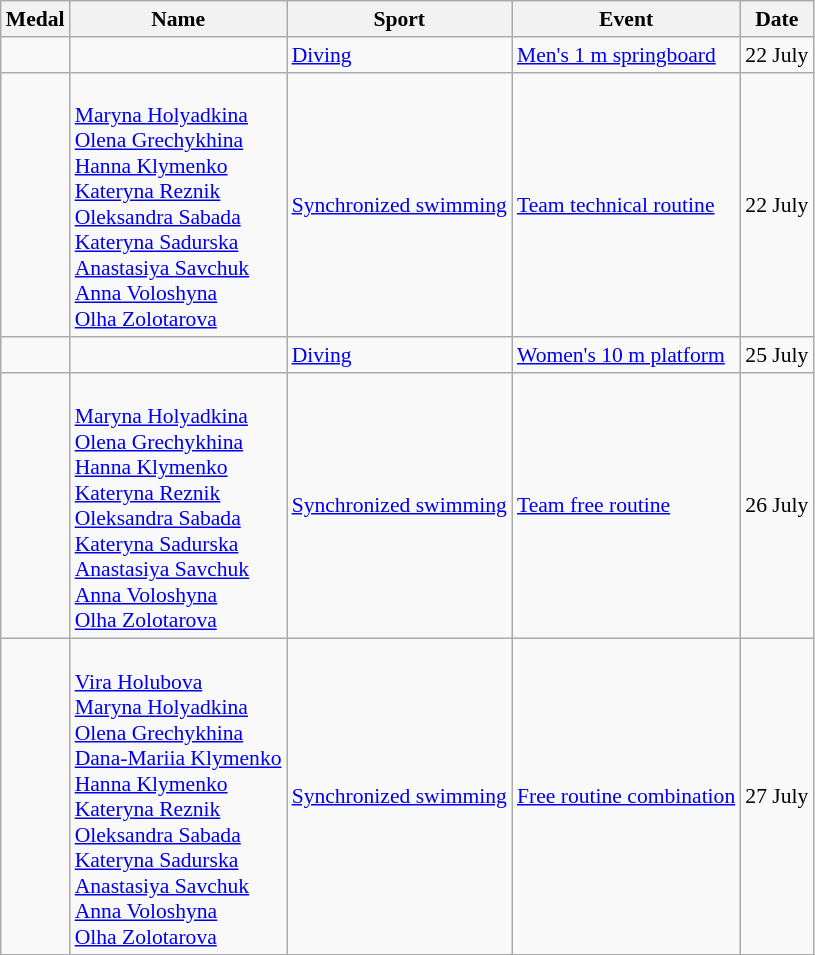<table class="wikitable sortable" style="font-size:90%">
<tr>
<th>Medal</th>
<th>Name</th>
<th>Sport</th>
<th>Event</th>
<th>Date</th>
</tr>
<tr>
<td></td>
<td></td>
<td><a href='#'>Diving</a></td>
<td><a href='#'>Men's 1 m springboard</a></td>
<td>22 July</td>
</tr>
<tr>
<td></td>
<td><br><a href='#'>Maryna Holyadkina</a><br><a href='#'>Olena Grechykhina</a><br><a href='#'>Hanna Klymenko</a><br><a href='#'>Kateryna Reznik</a><br><a href='#'>Oleksandra Sabada</a><br><a href='#'>Kateryna Sadurska</a><br><a href='#'>Anastasiya Savchuk</a><br><a href='#'>Anna Voloshyna</a><br><a href='#'>Olha Zolotarova</a></td>
<td><a href='#'>Synchronized swimming</a></td>
<td><a href='#'>Team technical routine</a></td>
<td>22 July</td>
</tr>
<tr>
<td></td>
<td></td>
<td><a href='#'>Diving</a></td>
<td><a href='#'>Women's 10 m platform</a></td>
<td>25 July</td>
</tr>
<tr>
<td></td>
<td><br><a href='#'>Maryna Holyadkina</a><br><a href='#'>Olena Grechykhina</a><br><a href='#'>Hanna Klymenko</a><br><a href='#'>Kateryna Reznik</a><br><a href='#'>Oleksandra Sabada</a><br><a href='#'>Kateryna Sadurska</a><br><a href='#'>Anastasiya Savchuk</a><br><a href='#'>Anna Voloshyna</a><br><a href='#'>Olha Zolotarova</a></td>
<td><a href='#'>Synchronized swimming</a></td>
<td><a href='#'>Team free routine</a></td>
<td>26 July</td>
</tr>
<tr>
<td></td>
<td><br><a href='#'>Vira Holubova</a><br><a href='#'>Maryna Holyadkina</a><br><a href='#'>Olena Grechykhina</a><br><a href='#'>Dana-Mariia Klymenko</a><br><a href='#'>Hanna Klymenko</a><br><a href='#'>Kateryna Reznik</a><br><a href='#'>Oleksandra Sabada</a><br><a href='#'>Kateryna Sadurska</a><br><a href='#'>Anastasiya Savchuk</a><br><a href='#'>Anna Voloshyna</a><br><a href='#'>Olha Zolotarova</a></td>
<td><a href='#'>Synchronized swimming</a></td>
<td><a href='#'>Free routine combination</a></td>
<td>27 July</td>
</tr>
</table>
